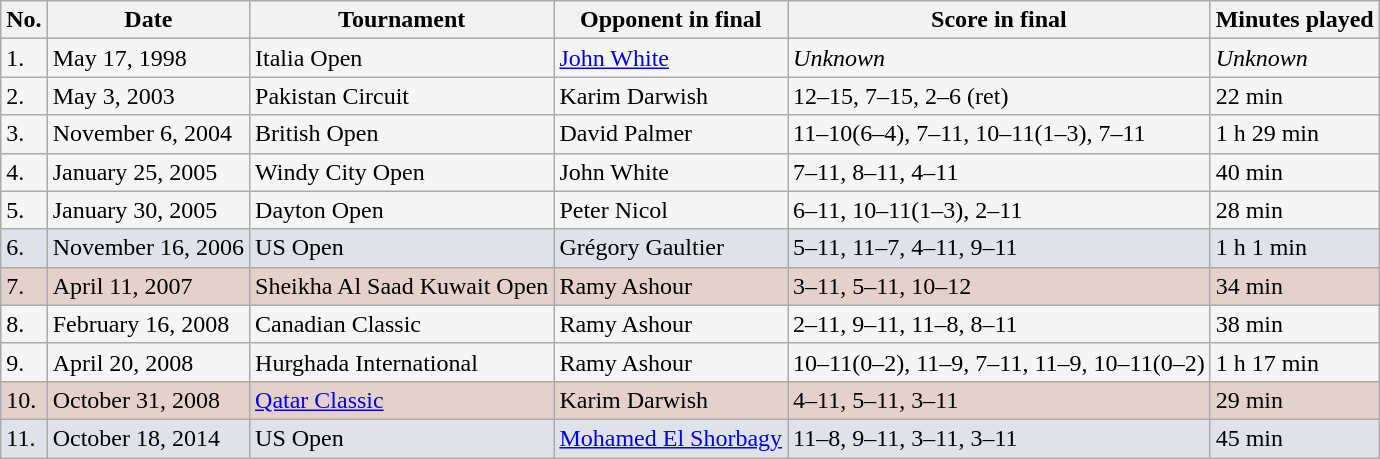<table class="sortable wikitable">
<tr>
<th>No.</th>
<th>Date</th>
<th>Tournament</th>
<th>Opponent in final</th>
<th>Score in final</th>
<th>Minutes played</th>
</tr>
<tr style="background:#f5f5f5;">
<td>1.</td>
<td>May 17, 1998</td>
<td>Italia Open</td>
<td> <a href='#'>John White</a></td>
<td><em>Unknown</em></td>
<td><em>Unknown</em></td>
</tr>
<tr style="background:#f5f5f5;">
<td>2.</td>
<td>May 3, 2003</td>
<td>Pakistan Circuit</td>
<td> Karim Darwish</td>
<td>12–15, 7–15, 2–6 (ret)</td>
<td align="left">22 min</td>
</tr>
<tr style="background:#f5f5f5;">
<td>3.</td>
<td>November 6, 2004</td>
<td>British Open</td>
<td> David Palmer</td>
<td>11–10(6–4), 7–11, 10–11(1–3), 7–11</td>
<td align="left">1 h 29 min</td>
</tr>
<tr style="background:#f5f5f5;">
<td>4.</td>
<td>January 25, 2005</td>
<td>Windy City Open</td>
<td> John White</td>
<td>7–11, 8–11, 4–11</td>
<td align="left">40 min</td>
</tr>
<tr style="background:#f5f5f5;">
<td>5.</td>
<td>January 30, 2005</td>
<td>Dayton Open</td>
<td> Peter Nicol</td>
<td>6–11, 10–11(1–3), 2–11</td>
<td align="left">28 min</td>
</tr>
<tr style="background:#dfe2e9;">
<td>6.</td>
<td>November 16, 2006</td>
<td>US Open</td>
<td> Grégory Gaultier</td>
<td>5–11, 11–7, 4–11, 9–11</td>
<td align="left">1 h 1 min</td>
</tr>
<tr style="background:#e5d1cb;">
<td>7.</td>
<td>April 11, 2007</td>
<td>Sheikha Al Saad Kuwait Open</td>
<td> Ramy Ashour</td>
<td>3–11, 5–11, 10–12</td>
<td align="left">34 min</td>
</tr>
<tr style="background:#f5f5f5;">
<td>8.</td>
<td>February 16, 2008</td>
<td>Canadian Classic</td>
<td> Ramy Ashour</td>
<td>2–11, 9–11, 11–8, 8–11</td>
<td align="left">38 min</td>
</tr>
<tr style="background:#f5f5f5;">
<td>9.</td>
<td>April 20, 2008</td>
<td>Hurghada International</td>
<td> Ramy Ashour</td>
<td>10–11(0–2), 11–9, 7–11, 11–9, 10–11(0–2)</td>
<td align="left">1 h 17 min</td>
</tr>
<tr style="background:#e5d1cb;">
<td>10.</td>
<td>October 31, 2008</td>
<td><a href='#'>Qatar Classic</a></td>
<td> Karim Darwish</td>
<td>4–11, 5–11, 3–11</td>
<td align="left">29 min</td>
</tr>
<tr style="background:#dfe2e9;">
<td>11.</td>
<td>October 18, 2014</td>
<td>US Open</td>
<td> <a href='#'>Mohamed El Shorbagy</a></td>
<td>11–8, 9–11, 3–11, 3–11</td>
<td align="left">45 min</td>
</tr>
</table>
